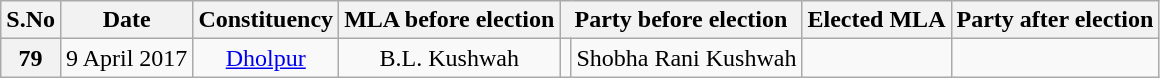<table class="wikitable sortable" style="text-align:center;">
<tr>
<th>S.No</th>
<th>Date</th>
<th>Constituency</th>
<th>MLA before election</th>
<th colspan="2">Party before election</th>
<th>Elected MLA</th>
<th colspan="2">Party after election</th>
</tr>
<tr>
<th>79</th>
<td>9 April 2017</td>
<td><a href='#'>Dholpur</a></td>
<td>B.L. Kushwah</td>
<td></td>
<td>Shobha Rani Kushwah</td>
<td></td>
</tr>
</table>
